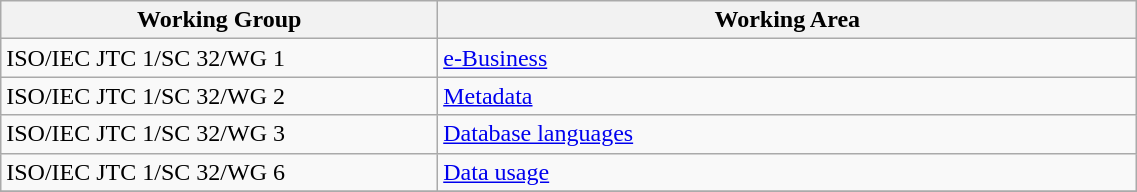<table class="wikitable" width="60%">
<tr>
<th width="25%">Working Group</th>
<th width="40%">Working Area</th>
</tr>
<tr>
<td>ISO/IEC JTC 1/SC 32/WG 1</td>
<td><a href='#'>e-Business</a></td>
</tr>
<tr>
<td>ISO/IEC JTC 1/SC 32/WG 2</td>
<td><a href='#'>Metadata</a></td>
</tr>
<tr>
<td>ISO/IEC JTC 1/SC 32/WG 3</td>
<td><a href='#'>Database languages</a></td>
</tr>
<tr>
<td>ISO/IEC JTC 1/SC 32/WG 6</td>
<td><a href='#'>Data usage</a></td>
</tr>
<tr>
</tr>
</table>
